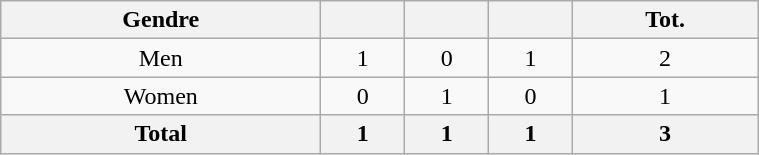<table class="wikitable" width=40% style="font-size:100%; text-align:center;">
<tr>
<th>Gendre</th>
<th></th>
<th></th>
<th></th>
<th>Tot.</th>
</tr>
<tr>
<td>Men</td>
<td>1</td>
<td>0</td>
<td>1</td>
<td>2</td>
</tr>
<tr>
<td>Women</td>
<td>0</td>
<td>1</td>
<td>0</td>
<td>1</td>
</tr>
<tr>
<th>Total</th>
<th>1</th>
<th>1</th>
<th>1</th>
<th>3</th>
</tr>
</table>
